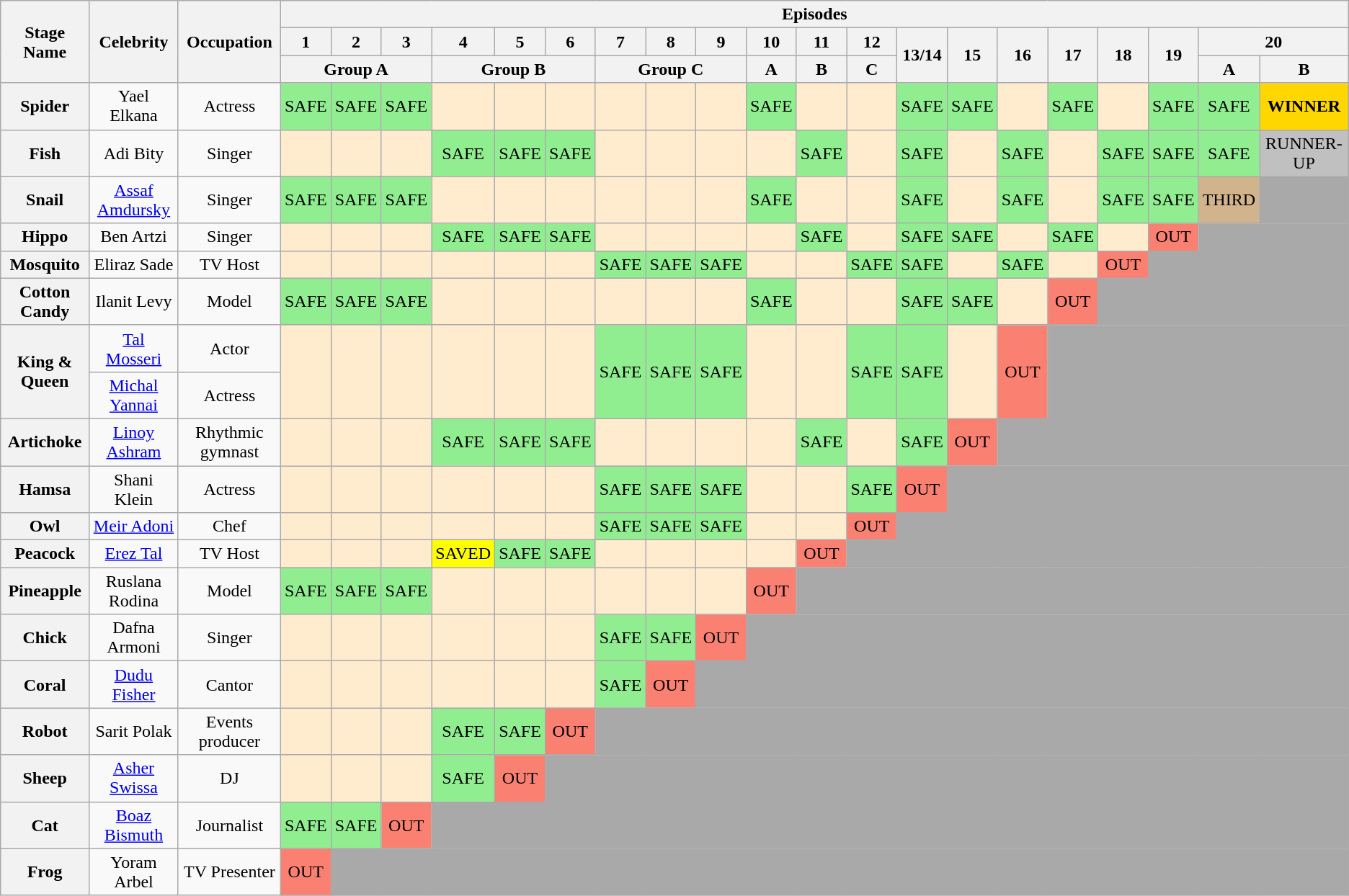<table class="wikitable" style="text-align:center; ">
<tr>
<th rowspan="3">Stage Name</th>
<th rowspan="3">Celebrity</th>
<th rowspan="3">Occupation</th>
<th colspan="20">Episodes</th>
</tr>
<tr>
<th>1</th>
<th>2</th>
<th>3</th>
<th>4</th>
<th>5</th>
<th>6</th>
<th>7</th>
<th>8</th>
<th>9</th>
<th>10</th>
<th>11</th>
<th>12</th>
<th rowspan="2">13/14</th>
<th rowspan="2">15</th>
<th rowspan="2">16</th>
<th rowspan="2">17</th>
<th rowspan="2">18</th>
<th rowspan="2">19</th>
<th colspan="2">20</th>
</tr>
<tr>
<th colspan="3">Group A</th>
<th colspan="3">Group B</th>
<th colspan="3">Group C</th>
<th>A</th>
<th>B</th>
<th>C</th>
<th>A</th>
<th>B</th>
</tr>
<tr>
<th>Spider</th>
<td>Yael Elkana</td>
<td>Actress</td>
<td bgcolor="lightgreen">SAFE</td>
<td bgcolor="lightgreen">SAFE</td>
<td bgcolor="lightgreen">SAFE</td>
<td bgcolor="#FFEBCD"></td>
<td bgcolor="#FFEBCD"></td>
<td bgcolor="#FFEBCD"></td>
<td bgcolor="#FFEBCD"></td>
<td bgcolor="#FFEBCD"></td>
<td bgcolor="#FFEBCD"></td>
<td bgcolor="lightgreen">SAFE</td>
<td bgcolor="#FFEBCD"></td>
<td bgcolor="#FFEBCD"></td>
<td bgcolor="lightgreen">SAFE</td>
<td bgcolor="lightgreen">SAFE</td>
<td bgcolor="#FFEBCD"></td>
<td bgcolor="lightgreen">SAFE</td>
<td bgcolor="#FFEBCD"></td>
<td bgcolor="lightgreen">SAFE</td>
<td bgcolor="lightgreen">SAFE</td>
<td bgcolor="gold"><strong>WINNER</strong></td>
</tr>
<tr>
<th>Fish</th>
<td>Adi Bity</td>
<td>Singer</td>
<td bgcolor="#FFEBCD"></td>
<td bgcolor="#FFEBCD"></td>
<td bgcolor="#FFEBCD"></td>
<td bgcolor="lightgreen">SAFE</td>
<td bgcolor="lightgreen">SAFE</td>
<td bgcolor="lightgreen">SAFE</td>
<td bgcolor="#FFEBCD"></td>
<td bgcolor="#FFEBCD"></td>
<td bgcolor="#FFEBCD"></td>
<td bgcolor=#FFEBCD></td>
<td bgcolor="lightgreen">SAFE</td>
<td bgcolor="#FFEBCD"></td>
<td bgcolor="lightgreen">SAFE</td>
<td bgcolor="#FFEBCD"></td>
<td bgcolor="lightgreen">SAFE</td>
<td bgcolor="#FFEBCD"></td>
<td bgcolor="lightgreen">SAFE</td>
<td bgcolor="lightgreen">SAFE</td>
<td bgcolor="lightgreen">SAFE</td>
<td bgcolor="silver">RUNNER-UP</td>
</tr>
<tr>
<th>Snail</th>
<td><a href='#'>Assaf Amdursky</a></td>
<td>Singer</td>
<td bgcolor="lightgreen">SAFE</td>
<td bgcolor="lightgreen">SAFE</td>
<td bgcolor="lightgreen">SAFE</td>
<td bgcolor="#FFEBCD"></td>
<td bgcolor="#FFEBCD"></td>
<td bgcolor="#FFEBCD"></td>
<td bgcolor="#FFEBCD"></td>
<td bgcolor="#FFEBCD"></td>
<td bgcolor="#FFEBCD"></td>
<td bgcolor="lightgreen">SAFE</td>
<td bgcolor="#FFEBCD"></td>
<td bgcolor="#FFEBCD"></td>
<td bgcolor="lightgreen">SAFE</td>
<td bgcolor="#FFEBCD"></td>
<td bgcolor="lightgreen">SAFE</td>
<td bgcolor="#FFEBCD"></td>
<td bgcolor="lightgreen">SAFE</td>
<td bgcolor="lightgreen">SAFE</td>
<td bgcolor=tan>THIRD</td>
<td bgcolor="darkgrey"></td>
</tr>
<tr>
<th>Hippo</th>
<td>Ben Artzi</td>
<td>Singer</td>
<td bgcolor="#FFEBCD"></td>
<td bgcolor="#FFEBCD"></td>
<td bgcolor="#FFEBCD"></td>
<td bgcolor="lightgreen">SAFE</td>
<td bgcolor="lightgreen">SAFE</td>
<td bgcolor="lightgreen">SAFE</td>
<td bgcolor="#FFEBCD"></td>
<td bgcolor="#FFEBCD"></td>
<td bgcolor="#FFEBCD"></td>
<td bgcolor=#FFEBCD></td>
<td bgcolor="lightgreen">SAFE</td>
<td bgcolor="#FFEBCD"></td>
<td bgcolor="lightgreen">SAFE</td>
<td bgcolor="lightgreen">SAFE</td>
<td bgcolor="#FFEBCD"></td>
<td bgcolor="lightgreen">SAFE</td>
<td bgcolor="#FFEBCD"></td>
<td bgcolor="salmon">OUT</td>
<td colspan="4" bgcolor="darkgrey"></td>
</tr>
<tr>
<th>Mosquito</th>
<td>Eliraz Sade</td>
<td>TV Host</td>
<td bgcolor="#FFEBCD"></td>
<td bgcolor="#FFEBCD"></td>
<td bgcolor="#FFEBCD"></td>
<td bgcolor="#FFEBCD"></td>
<td bgcolor="#FFEBCD"></td>
<td bgcolor="#FFEBCD"></td>
<td bgcolor="lightgreen">SAFE</td>
<td bgcolor="lightgreen">SAFE</td>
<td bgcolor="lightgreen">SAFE</td>
<td bgcolor=#FFEBCD></td>
<td bgcolor="#FFEBCD"></td>
<td bgcolor="lightgreen">SAFE</td>
<td bgcolor="lightgreen">SAFE</td>
<td bgcolor="#FFEBCD"></td>
<td bgcolor="lightgreen">SAFE</td>
<td bgcolor="#FFEBCD"></td>
<td bgcolor="salmon">OUT</td>
<td colspan="5" bgcolor="darkgrey"></td>
</tr>
<tr>
<th>Cotton Candy</th>
<td>Ilanit Levy</td>
<td>Model</td>
<td bgcolor="lightgreen">SAFE</td>
<td bgcolor="lightgreen">SAFE</td>
<td bgcolor="lightgreen">SAFE</td>
<td bgcolor="#FFEBCD"></td>
<td bgcolor="#FFEBCD"></td>
<td bgcolor="#FFEBCD"></td>
<td bgcolor="#FFEBCD"></td>
<td bgcolor="#FFEBCD"></td>
<td bgcolor="#FFEBCD"></td>
<td bgcolor="lightgreen">SAFE</td>
<td bgcolor="#FFEBCD"></td>
<td bgcolor="#FFEBCD"></td>
<td bgcolor="lightgreen">SAFE</td>
<td bgcolor="lightgreen">SAFE</td>
<td bgcolor="#FFEBCD"></td>
<td bgcolor="salmon">OUT</td>
<td colspan="6" bgcolor="darkgrey"></td>
</tr>
<tr>
<th rowspan="2">King & Queen</th>
<td><a href='#'>Tal Mosseri</a></td>
<td>Actor</td>
<td rowspan="2" bgcolor="#FFEBCD"></td>
<td rowspan="2" bgcolor="#FFEBCD"></td>
<td rowspan="2" bgcolor="#FFEBCD"></td>
<td rowspan="2" bgcolor="#FFEBCD"></td>
<td rowspan="2" bgcolor="#FFEBCD"></td>
<td rowspan="2" bgcolor="#FFEBCD"></td>
<td rowspan="2" bgcolor="lightgreen">SAFE</td>
<td rowspan="2" bgcolor="lightgreen">SAFE</td>
<td rowspan="2" bgcolor="lightgreen">SAFE</td>
<td rowspan="2" bgcolor="#FFEBCD"></td>
<td rowspan="2" bgcolor="#FFEBCD"></td>
<td rowspan="2" bgcolor="lightgreen">SAFE</td>
<td rowspan="2" bgcolor="lightgreen">SAFE</td>
<td rowspan="2" bgcolor="#FFEBCD"></td>
<td rowspan="2" bgcolor="salmon">OUT</td>
<td rowspan="2" colspan="7" bgcolor="darkgrey"></td>
</tr>
<tr>
<td><a href='#'>Michal Yannai</a></td>
<td>Actress</td>
</tr>
<tr>
<th>Artichoke</th>
<td><a href='#'>Linoy Ashram</a></td>
<td>Rhythmic gymnast</td>
<td bgcolor="#FFEBCD"></td>
<td bgcolor="#FFEBCD"></td>
<td bgcolor="#FFEBCD"></td>
<td bgcolor="lightgreen">SAFE</td>
<td bgcolor="lightgreen">SAFE</td>
<td bgcolor="lightgreen">SAFE</td>
<td bgcolor="#FFEBCD"></td>
<td bgcolor="#FFEBCD"></td>
<td bgcolor="#FFEBCD"></td>
<td bgcolor=#FFEBCD></td>
<td bgcolor="lightgreen">SAFE</td>
<td bgcolor="#FFEBCD"></td>
<td bgcolor="lightgreen">SAFE</td>
<td bgcolor="salmon">OUT</td>
<td colspan="8" bgcolor="darkgrey"></td>
</tr>
<tr>
<th>Hamsa</th>
<td>Shani Klein</td>
<td>Actress</td>
<td bgcolor="#FFEBCD"></td>
<td bgcolor="#FFEBCD"></td>
<td bgcolor="#FFEBCD"></td>
<td bgcolor="#FFEBCD"></td>
<td bgcolor="#FFEBCD"></td>
<td bgcolor="#FFEBCD"></td>
<td bgcolor="lightgreen">SAFE</td>
<td bgcolor="lightgreen">SAFE</td>
<td bgcolor="lightgreen">SAFE</td>
<td bgcolor=#FFEBCD></td>
<td bgcolor="#FFEBCD"></td>
<td bgcolor="lightgreen">SAFE</td>
<td bgcolor="salmon">OUT</td>
<td colspan="9" bgcolor="darkgrey"></td>
</tr>
<tr>
<th>Owl</th>
<td><a href='#'>Meir Adoni</a></td>
<td>Chef</td>
<td bgcolor="#FFEBCD"></td>
<td bgcolor="#FFEBCD"></td>
<td bgcolor="#FFEBCD"></td>
<td bgcolor="#FFEBCD"></td>
<td bgcolor="#FFEBCD"></td>
<td bgcolor="#FFEBCD"></td>
<td bgcolor="lightgreen">SAFE</td>
<td bgcolor="lightgreen">SAFE</td>
<td bgcolor="lightgreen">SAFE</td>
<td bgcolor=#FFEBCD></td>
<td bgcolor="#FFEBCD"></td>
<td bgcolor="salmon">OUT</td>
<td colspan="10" bgcolor="darkgrey"></td>
</tr>
<tr>
<th>Peacock</th>
<td><a href='#'>Erez Tal</a></td>
<td>TV Host</td>
<td bgcolor="#FFEBCD"></td>
<td bgcolor="#FFEBCD"></td>
<td bgcolor="#FFEBCD"></td>
<td bgcolor="yellow">SAVED</td>
<td bgcolor="lightgreen">SAFE</td>
<td bgcolor="lightgreen">SAFE</td>
<td bgcolor="#FFEBCD"></td>
<td bgcolor="#FFEBCD"></td>
<td bgcolor="#FFEBCD"></td>
<td bgcolor="#FFEBCD"></td>
<td bgcolor="salmon">OUT</td>
<td colspan="11" bgcolor="darkgrey"></td>
</tr>
<tr>
<th>Pineapple</th>
<td>Ruslana Rodina</td>
<td>Model</td>
<td bgcolor="lightgreen">SAFE</td>
<td bgcolor="lightgreen">SAFE</td>
<td bgcolor="lightgreen">SAFE</td>
<td bgcolor="#FFEBCD"></td>
<td bgcolor="#FFEBCD"></td>
<td bgcolor="#FFEBCD"></td>
<td bgcolor="#FFEBCD"></td>
<td bgcolor="#FFEBCD"></td>
<td bgcolor="#FFEBCD"></td>
<td bgcolor="salmon">OUT</td>
<td colspan="12" bgcolor="darkgrey"></td>
</tr>
<tr>
<th>Chick</th>
<td>Dafna Armoni</td>
<td>Singer</td>
<td bgcolor="#FFEBCD"></td>
<td bgcolor="#FFEBCD"></td>
<td bgcolor="#FFEBCD"></td>
<td bgcolor="#FFEBCD"></td>
<td bgcolor="#FFEBCD"></td>
<td bgcolor="#FFEBCD"></td>
<td bgcolor="lightgreen">SAFE</td>
<td bgcolor="lightgreen">SAFE</td>
<td bgcolor="salmon">OUT</td>
<td colspan="13" bgcolor="darkgrey"></td>
</tr>
<tr>
<th>Coral</th>
<td><a href='#'>Dudu Fisher</a></td>
<td>Cantor</td>
<td bgcolor="#FFEBCD"></td>
<td bgcolor="#FFEBCD"></td>
<td bgcolor="#FFEBCD"></td>
<td bgcolor="#FFEBCD"></td>
<td bgcolor="#FFEBCD"></td>
<td bgcolor="#FFEBCD"></td>
<td bgcolor="lightgreen">SAFE</td>
<td bgcolor="salmon">OUT</td>
<td colspan="14" bgcolor="darkgrey"></td>
</tr>
<tr>
<th>Robot</th>
<td>Sarit Polak</td>
<td>Events producer</td>
<td bgcolor="#FFEBCD"></td>
<td bgcolor="#FFEBCD"></td>
<td bgcolor="#FFEBCD"></td>
<td bgcolor="lightgreen">SAFE</td>
<td bgcolor="lightgreen">SAFE</td>
<td bgcolor="salmon">OUT</td>
<td colspan="15" bgcolor="darkgrey"></td>
</tr>
<tr>
<th>Sheep</th>
<td><a href='#'>Asher Swissa</a></td>
<td>DJ</td>
<td bgcolor="#FFEBCD"></td>
<td bgcolor="#FFEBCD"></td>
<td bgcolor="#FFEBCD"></td>
<td bgcolor="lightgreen">SAFE</td>
<td bgcolor="salmon">OUT</td>
<td colspan="16" bgcolor="darkgrey"></td>
</tr>
<tr>
<th>Cat</th>
<td><a href='#'>Boaz Bismuth</a></td>
<td>Journalist</td>
<td bgcolor="lightgreen">SAFE</td>
<td bgcolor="lightgreen">SAFE</td>
<td bgcolor="salmon">OUT</td>
<td colspan="17" bgcolor="darkgrey"></td>
</tr>
<tr>
<th>Frog</th>
<td>Yoram Arbel</td>
<td>TV Presenter</td>
<td bgcolor="salmon">OUT</td>
<td colspan="19" bgcolor="darkgrey"></td>
</tr>
</table>
